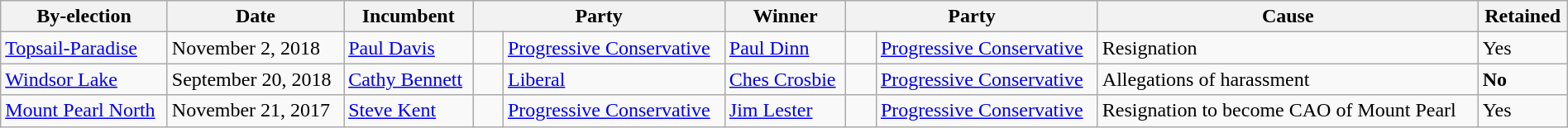<table class=wikitable style="width:100%">
<tr>
<th>By-election</th>
<th>Date</th>
<th>Incumbent</th>
<th colspan=2>Party</th>
<th>Winner</th>
<th colspan=2>Party</th>
<th>Cause</th>
<th>Retained</th>
</tr>
<tr>
<td><a href='#'>Topsail-Paradise</a></td>
<td>November 2, 2018</td>
<td><a href='#'>Paul Davis</a></td>
<td>    </td>
<td><a href='#'>Progressive Conservative</a></td>
<td><a href='#'>Paul Dinn</a></td>
<td>    </td>
<td><a href='#'>Progressive Conservative</a></td>
<td>Resignation</td>
<td>Yes</td>
</tr>
<tr>
<td><a href='#'>Windsor Lake</a></td>
<td>September 20, 2018</td>
<td><a href='#'>Cathy Bennett</a></td>
<td>    </td>
<td><a href='#'>Liberal</a></td>
<td><a href='#'>Ches Crosbie</a></td>
<td>    </td>
<td><a href='#'>Progressive Conservative</a></td>
<td>Allegations of harassment</td>
<td><strong>No</strong></td>
</tr>
<tr>
<td><a href='#'>Mount Pearl North</a></td>
<td>November 21, 2017</td>
<td><a href='#'>Steve Kent</a></td>
<td>    </td>
<td><a href='#'>Progressive Conservative</a></td>
<td><a href='#'>Jim Lester</a></td>
<td>    </td>
<td><a href='#'>Progressive Conservative</a></td>
<td>Resignation to become CAO of Mount Pearl</td>
<td>Yes</td>
</tr>
</table>
